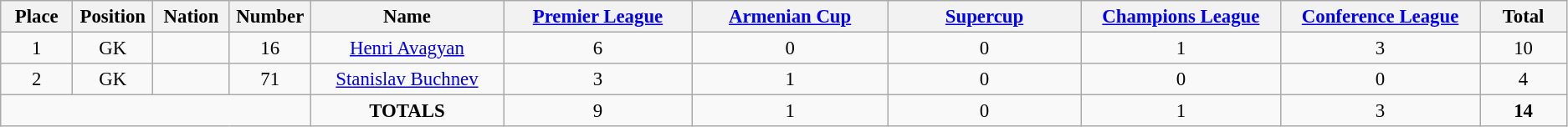<table class="wikitable" style="font-size: 95%; text-align: center;">
<tr>
<th width=60>Place</th>
<th width=60>Position</th>
<th width=60>Nation</th>
<th width=60>Number</th>
<th width=200>Name</th>
<th width=200><a href='#'>Premier League</a></th>
<th width=200><a href='#'>Armenian Cup</a></th>
<th width=200><a href='#'>Supercup</a></th>
<th width=200><a href='#'>Champions League</a></th>
<th width=200><a href='#'>Conference League</a></th>
<th width=80>Total</th>
</tr>
<tr>
<td>1</td>
<td>GK</td>
<td></td>
<td>16</td>
<td><a href='#'>Henri Avagyan</a></td>
<td>6</td>
<td>0</td>
<td>0</td>
<td>1</td>
<td>3</td>
<td>10</td>
</tr>
<tr>
<td>2</td>
<td>GK</td>
<td></td>
<td>71</td>
<td><a href='#'>Stanislav Buchnev</a></td>
<td>3</td>
<td>1</td>
<td>0</td>
<td>0</td>
<td>0</td>
<td>4</td>
</tr>
<tr>
<td colspan="4"></td>
<td><strong>TOTALS</strong></td>
<td>9</td>
<td>1</td>
<td>0</td>
<td>1</td>
<td>3</td>
<td><strong>14</strong></td>
</tr>
</table>
